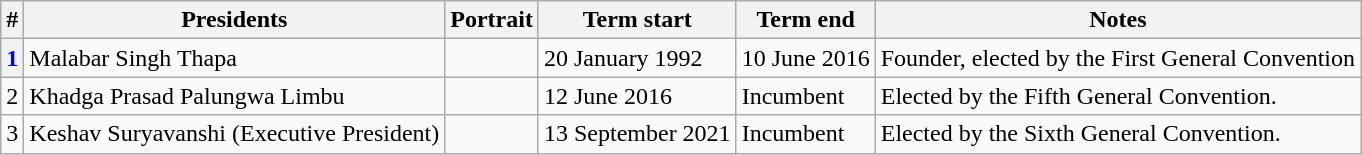<table class="wikitable">
<tr ->
<th>#</th>
<th>Presidents</th>
<th>Portrait</th>
<th>Term start</th>
<th>Term end</th>
<th>Notes</th>
</tr>
<tr ->
<th style="color:#0000FF;">1</th>
<td>Malabar Singh Thapa</td>
<td></td>
<td>20 January 1992</td>
<td>10 June 2016</td>
<td>Founder, elected by the First General Convention</td>
</tr>
<tr ->
<td>2</td>
<td>Khadga Prasad Palungwa Limbu</td>
<td></td>
<td>12 June 2016</td>
<td>Incumbent</td>
<td>Elected by the Fifth General Convention.</td>
</tr>
<tr ->
<td>3</td>
<td>Keshav Suryavanshi (Executive President)</td>
<td></td>
<td>13 September 2021</td>
<td>Incumbent</td>
<td>Elected by the Sixth General Convention.</td>
</tr>
</table>
